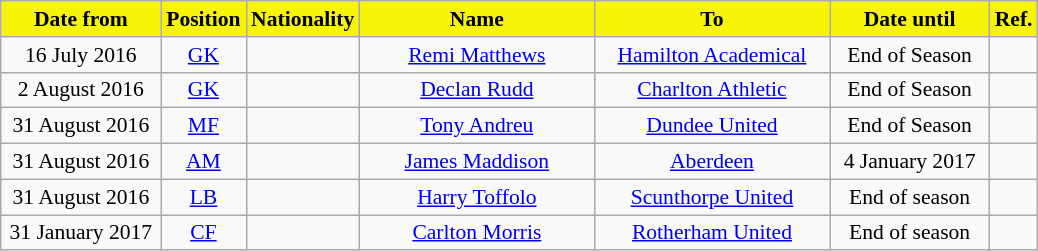<table class="wikitable"  style="text-align:center; font-size:90%; ">
<tr>
<th style="background:#F7F408; color:#000000; width:100px;">Date from</th>
<th style="background:#F7F408; color:#000000; width:50px;">Position</th>
<th style="background:#F7F408; color:#000000; width:50px;">Nationality</th>
<th style="background:#F7F408; color:#000000; width:150px;">Name</th>
<th style="background:#F7F408; color:#000000; width:150px;">To</th>
<th style="background:#F7F408; color:#000000; width:100px;">Date until</th>
<th style="background:#F7F408; color:#000000; width:25px;">Ref.</th>
</tr>
<tr>
<td>16 July 2016</td>
<td><a href='#'>GK</a></td>
<td></td>
<td><a href='#'>Remi Matthews</a></td>
<td><a href='#'>Hamilton Academical</a></td>
<td>End of Season</td>
<td></td>
</tr>
<tr>
<td>2 August 2016</td>
<td><a href='#'>GK</a></td>
<td></td>
<td><a href='#'>Declan Rudd</a></td>
<td><a href='#'>Charlton Athletic</a></td>
<td>End of Season</td>
<td></td>
</tr>
<tr>
<td>31 August 2016</td>
<td><a href='#'>MF</a></td>
<td></td>
<td><a href='#'>Tony Andreu</a></td>
<td><a href='#'>Dundee United</a></td>
<td>End of Season</td>
<td></td>
</tr>
<tr>
<td>31 August 2016</td>
<td><a href='#'>AM</a></td>
<td></td>
<td><a href='#'>James Maddison</a></td>
<td><a href='#'>Aberdeen</a></td>
<td>4 January 2017</td>
<td></td>
</tr>
<tr>
<td>31 August 2016</td>
<td><a href='#'>LB</a></td>
<td></td>
<td><a href='#'>Harry Toffolo</a></td>
<td><a href='#'>Scunthorpe United</a></td>
<td>End of season</td>
<td></td>
</tr>
<tr>
<td>31 January 2017</td>
<td><a href='#'>CF</a></td>
<td></td>
<td><a href='#'>Carlton Morris</a></td>
<td><a href='#'>Rotherham United</a></td>
<td>End of season</td>
<td></td>
</tr>
</table>
